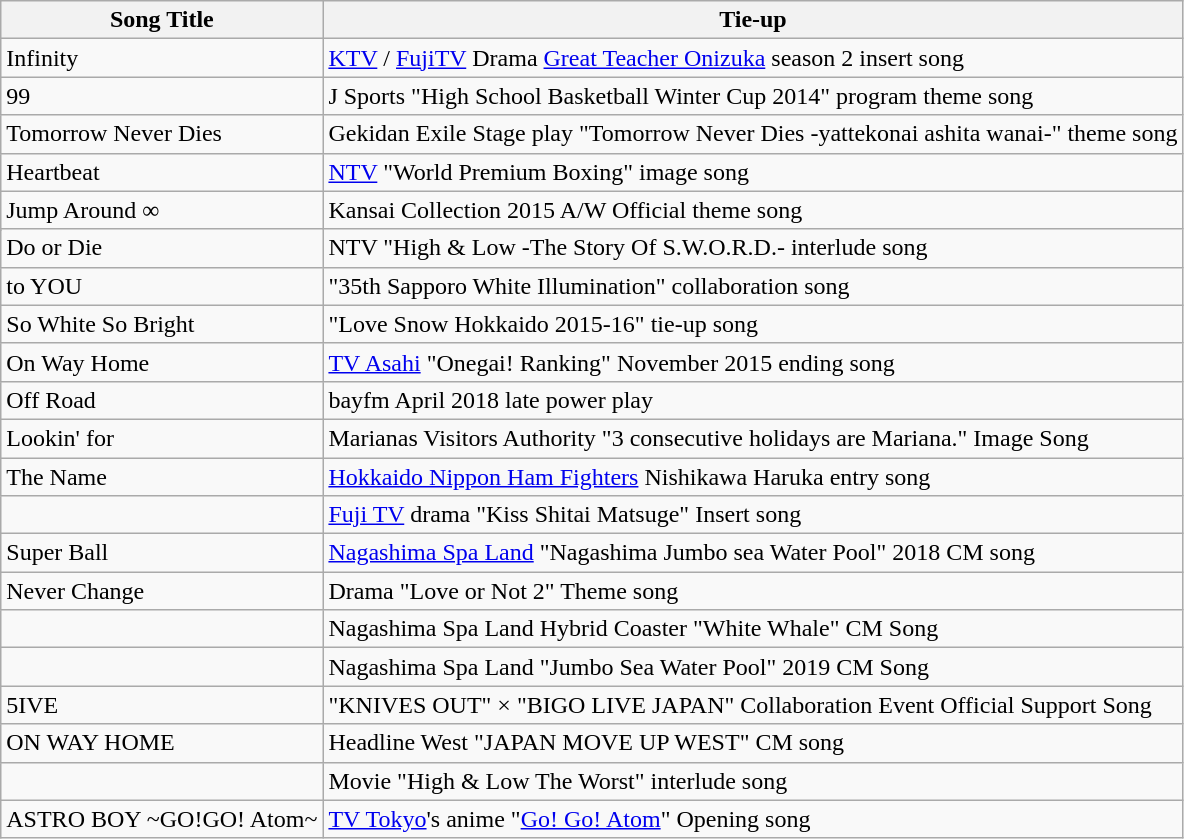<table class="wikitable">
<tr>
<th>Song Title</th>
<th>Tie-up</th>
</tr>
<tr>
<td>Infinity</td>
<td><a href='#'>KTV</a> / <a href='#'>FujiTV</a> Drama <a href='#'>Great Teacher Onizuka</a> season 2 insert song</td>
</tr>
<tr>
<td>99</td>
<td>J Sports "High School Basketball Winter Cup 2014" program theme song</td>
</tr>
<tr>
<td>Tomorrow Never Dies</td>
<td>Gekidan Exile Stage play "Tomorrow Never Dies -yattekonai ashita wanai-" theme song</td>
</tr>
<tr>
<td>Heartbeat</td>
<td><a href='#'>NTV</a> "World Premium Boxing" image song</td>
</tr>
<tr>
<td rowspan="2">Jump Around ∞</td>
<td>Kansai Collection 2015 A/W Official theme song</td>
</tr>
<tr>
<td rowspan="2">NTV "High & Low -The Story Of S.W.O.R.D.- interlude song</td>
</tr>
<tr>
<td>Do or Die</td>
</tr>
<tr>
<td>to YOU</td>
<td>"35th Sapporo White Illumination" collaboration song</td>
</tr>
<tr>
<td>So White So Bright</td>
<td>"Love Snow Hokkaido 2015-16" tie-up song</td>
</tr>
<tr>
<td>On Way Home</td>
<td><a href='#'>TV Asahi</a> "Onegai! Ranking" November 2015 ending song</td>
</tr>
<tr>
<td>Off Road</td>
<td>bayfm April 2018 late power play</td>
</tr>
<tr>
<td>Lookin' for</td>
<td>Marianas Visitors Authority "3 consecutive holidays are Mariana." Image Song</td>
</tr>
<tr>
<td>The Name</td>
<td><a href='#'>Hokkaido Nippon Ham Fighters</a> Nishikawa Haruka entry song</td>
</tr>
<tr>
<td></td>
<td><a href='#'>Fuji TV</a> drama "Kiss Shitai Matsuge" Insert song</td>
</tr>
<tr>
<td>Super Ball</td>
<td><a href='#'>Nagashima Spa Land</a> "Nagashima Jumbo sea Water Pool" 2018 CM song</td>
</tr>
<tr>
<td>Never Change</td>
<td>Drama "Love or Not 2" Theme song</td>
</tr>
<tr>
<td></td>
<td>Nagashima Spa Land Hybrid Coaster "White Whale" CM Song</td>
</tr>
<tr>
<td></td>
<td>Nagashima Spa Land  "Jumbo Sea Water Pool" 2019 CM Song</td>
</tr>
<tr>
<td>5IVE</td>
<td>"KNIVES OUT" × "BIGO LIVE JAPAN" Collaboration Event Official Support Song</td>
</tr>
<tr>
<td>ON WAY HOME</td>
<td>Headline West "JAPAN MOVE UP WEST" CM song</td>
</tr>
<tr>
<td></td>
<td>Movie "High & Low The Worst" interlude song</td>
</tr>
<tr>
<td>ASTRO BOY ~GO!GO! Atom~</td>
<td><a href='#'>TV Tokyo</a>'s anime "<a href='#'>Go! Go! Atom</a>" Opening song</td>
</tr>
</table>
